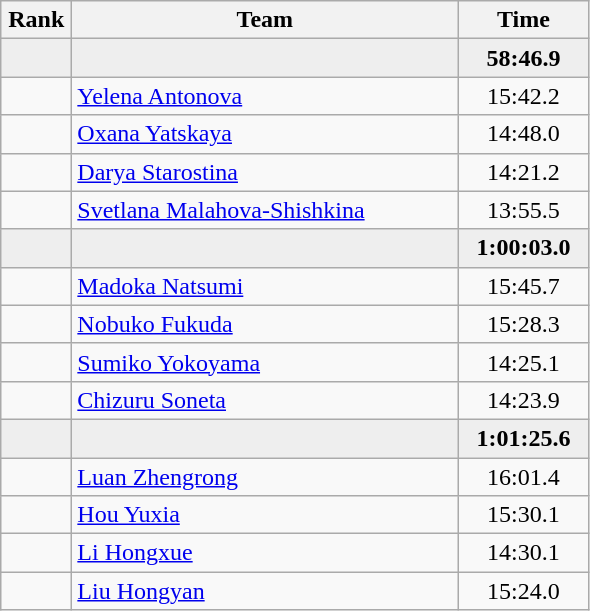<table class=wikitable style="text-align:center">
<tr>
<th width=40>Rank</th>
<th width=250>Team</th>
<th width=80>Time</th>
</tr>
<tr bgcolor=eeeeee>
<td></td>
<td align=left></td>
<td><strong>58:46.9</strong></td>
</tr>
<tr>
<td></td>
<td align=left><a href='#'>Yelena Antonova</a></td>
<td>15:42.2</td>
</tr>
<tr>
<td></td>
<td align=left><a href='#'>Oxana Yatskaya</a></td>
<td>14:48.0</td>
</tr>
<tr>
<td></td>
<td align=left><a href='#'>Darya Starostina</a></td>
<td>14:21.2</td>
</tr>
<tr>
<td></td>
<td align=left><a href='#'>Svetlana Malahova-Shishkina</a></td>
<td>13:55.5</td>
</tr>
<tr bgcolor=eeeeee>
<td></td>
<td align=left></td>
<td><strong>1:00:03.0</strong></td>
</tr>
<tr>
<td></td>
<td align=left><a href='#'>Madoka Natsumi</a></td>
<td>15:45.7</td>
</tr>
<tr>
<td></td>
<td align=left><a href='#'>Nobuko Fukuda</a></td>
<td>15:28.3</td>
</tr>
<tr>
<td></td>
<td align=left><a href='#'>Sumiko Yokoyama</a></td>
<td>14:25.1</td>
</tr>
<tr>
<td></td>
<td align=left><a href='#'>Chizuru Soneta</a></td>
<td>14:23.9</td>
</tr>
<tr bgcolor=eeeeee>
<td></td>
<td align=left></td>
<td><strong>1:01:25.6</strong></td>
</tr>
<tr>
<td></td>
<td align=left><a href='#'>Luan Zhengrong</a></td>
<td>16:01.4</td>
</tr>
<tr>
<td></td>
<td align=left><a href='#'>Hou Yuxia</a></td>
<td>15:30.1</td>
</tr>
<tr>
<td></td>
<td align=left><a href='#'>Li Hongxue</a></td>
<td>14:30.1</td>
</tr>
<tr>
<td></td>
<td align=left><a href='#'>Liu Hongyan</a></td>
<td>15:24.0</td>
</tr>
</table>
